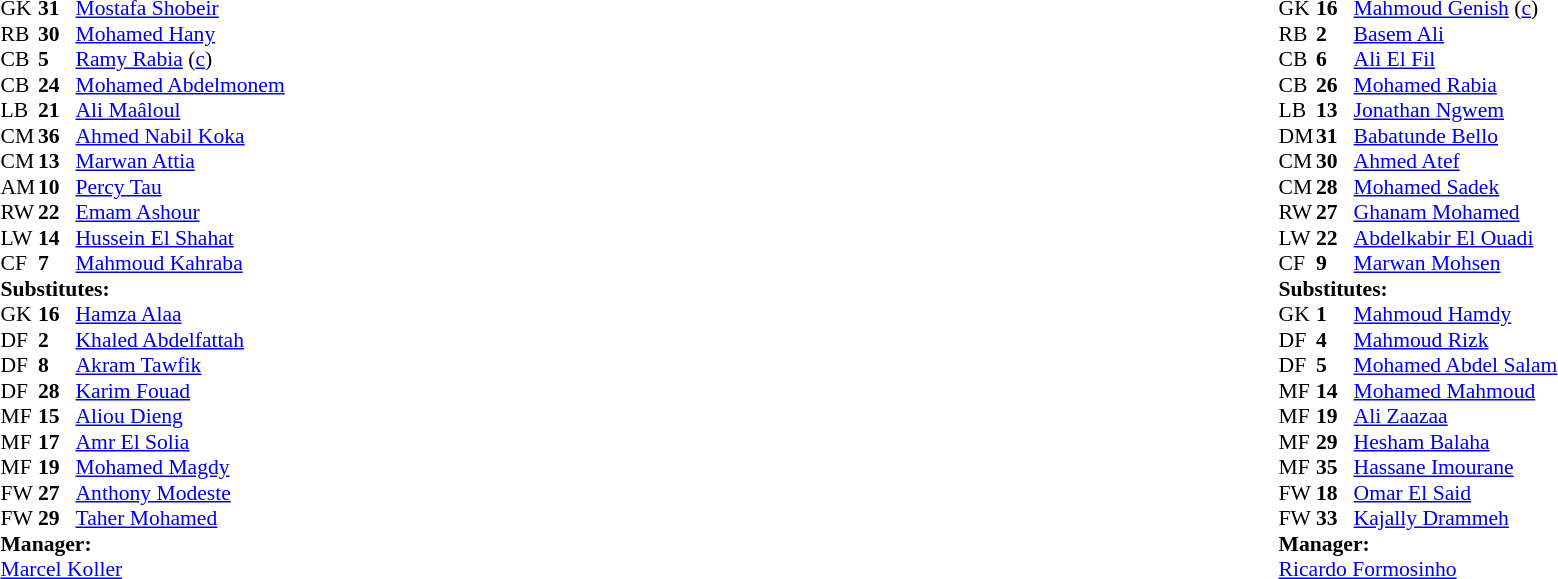<table width="100%">
<tr>
<td valign="top" width="40%"><br><table style="font-size:90%" cellspacing="0" cellpadding="0">
<tr>
<th width=25></th>
<th width=25></th>
</tr>
<tr>
<td>GK</td>
<td><strong>31</strong></td>
<td> <a href='#'>Mostafa Shobeir</a></td>
<td></td>
</tr>
<tr>
<td>RB</td>
<td><strong>30</strong></td>
<td> <a href='#'>Mohamed Hany</a></td>
<td></td>
<td></td>
</tr>
<tr>
<td>CB</td>
<td><strong>5</strong></td>
<td> <a href='#'>Ramy Rabia</a> (<a href='#'>c</a>)</td>
</tr>
<tr>
<td>CB</td>
<td><strong>24</strong></td>
<td> <a href='#'>Mohamed Abdelmonem</a></td>
</tr>
<tr>
<td>LB</td>
<td><strong>21</strong></td>
<td> <a href='#'>Ali Maâloul</a></td>
</tr>
<tr>
<td>CM</td>
<td><strong>36</strong></td>
<td> <a href='#'>Ahmed Nabil Koka</a></td>
<td></td>
<td></td>
</tr>
<tr>
<td>CM</td>
<td><strong>13</strong></td>
<td> <a href='#'>Marwan Attia</a></td>
<td></td>
</tr>
<tr>
<td>AM</td>
<td><strong>10</strong></td>
<td> <a href='#'>Percy Tau</a></td>
<td></td>
<td></td>
</tr>
<tr>
<td>RW</td>
<td><strong>22</strong></td>
<td> <a href='#'>Emam Ashour</a></td>
<td></td>
<td></td>
</tr>
<tr>
<td>LW</td>
<td><strong>14</strong></td>
<td> <a href='#'>Hussein El Shahat</a></td>
<td></td>
<td></td>
</tr>
<tr>
<td>CF</td>
<td><strong>7</strong></td>
<td> <a href='#'>Mahmoud Kahraba</a></td>
<td></td>
<td></td>
</tr>
<tr>
<td colspan=3><strong>Substitutes:</strong></td>
</tr>
<tr>
<td>GK</td>
<td><strong>16</strong></td>
<td> <a href='#'>Hamza Alaa</a></td>
</tr>
<tr>
<td>DF</td>
<td><strong>2</strong></td>
<td> <a href='#'>Khaled Abdelfattah</a></td>
</tr>
<tr>
<td>DF</td>
<td><strong>8</strong></td>
<td> <a href='#'>Akram Tawfik</a></td>
<td></td>
<td></td>
</tr>
<tr>
<td>DF</td>
<td><strong>28</strong></td>
<td> <a href='#'>Karim Fouad</a></td>
<td></td>
<td></td>
</tr>
<tr>
<td>MF</td>
<td><strong>15</strong></td>
<td> <a href='#'>Aliou Dieng</a></td>
</tr>
<tr>
<td>MF</td>
<td><strong>17</strong></td>
<td> <a href='#'>Amr El Solia</a></td>
<td></td>
<td></td>
</tr>
<tr>
<td>MF</td>
<td><strong>19</strong></td>
<td> <a href='#'>Mohamed Magdy</a></td>
<td></td>
<td></td>
</tr>
<tr>
<td>FW</td>
<td><strong>27</strong></td>
<td> <a href='#'>Anthony Modeste</a></td>
<td></td>
<td></td>
</tr>
<tr>
<td>FW</td>
<td><strong>29</strong></td>
<td> <a href='#'>Taher Mohamed</a></td>
<td></td>
<td></td>
</tr>
<tr>
<td colspan=3><strong>Manager:</strong></td>
</tr>
<tr>
<td colspan=3> <a href='#'>Marcel Koller</a></td>
</tr>
</table>
</td>
<td valign="top"></td>
<td valign="top" width="50%"><br><table style="font-size:90%;margin:auto" cellspacing="0" cellpadding="0">
<tr>
<th width=25></th>
<th width=25></th>
</tr>
<tr>
<td>GK</td>
<td><strong>16</strong></td>
<td> <a href='#'>Mahmoud Genish</a> (<a href='#'>c</a>)</td>
</tr>
<tr>
<td>RB</td>
<td><strong>2</strong></td>
<td> <a href='#'>Basem Ali</a></td>
</tr>
<tr>
<td>CB</td>
<td><strong>6</strong></td>
<td> <a href='#'>Ali El Fil</a></td>
<td></td>
<td></td>
</tr>
<tr>
<td>CB</td>
<td><strong>26</strong></td>
<td> <a href='#'>Mohamed Rabia</a></td>
</tr>
<tr>
<td>LB</td>
<td><strong>13</strong></td>
<td> <a href='#'>Jonathan Ngwem</a></td>
</tr>
<tr>
<td>DM</td>
<td><strong>31</strong></td>
<td> <a href='#'>Babatunde Bello</a></td>
<td></td>
<td></td>
</tr>
<tr>
<td>CM</td>
<td><strong>30</strong></td>
<td> <a href='#'>Ahmed Atef</a></td>
</tr>
<tr>
<td>CM</td>
<td><strong>28</strong></td>
<td> <a href='#'>Mohamed Sadek</a></td>
<td></td>
<td></td>
</tr>
<tr>
<td>RW</td>
<td><strong>27</strong></td>
<td> <a href='#'>Ghanam Mohamed</a></td>
</tr>
<tr>
<td>LW</td>
<td><strong>22</strong></td>
<td> <a href='#'>Abdelkabir El Ouadi</a></td>
<td></td>
<td></td>
</tr>
<tr>
<td>CF</td>
<td><strong>9</strong></td>
<td> <a href='#'>Marwan Mohsen</a></td>
<td></td>
<td></td>
</tr>
<tr>
<td colspan=3><strong>Substitutes:</strong></td>
</tr>
<tr>
<td>GK</td>
<td><strong>1</strong></td>
<td> <a href='#'>Mahmoud Hamdy</a></td>
</tr>
<tr>
<td>DF</td>
<td><strong>4</strong></td>
<td> <a href='#'>Mahmoud Rizk</a></td>
</tr>
<tr>
<td>DF</td>
<td><strong>5</strong></td>
<td> <a href='#'>Mohamed Abdel Salam</a></td>
</tr>
<tr>
<td>MF</td>
<td><strong>14</strong></td>
<td> <a href='#'>Mohamed Mahmoud</a></td>
<td></td>
<td></td>
</tr>
<tr>
<td>MF</td>
<td><strong>19</strong></td>
<td> <a href='#'>Ali Zaazaa</a></td>
<td></td>
<td></td>
</tr>
<tr>
<td>MF</td>
<td><strong>29</strong></td>
<td> <a href='#'>Hesham Balaha</a></td>
<td></td>
<td></td>
</tr>
<tr>
<td>MF</td>
<td><strong>35</strong></td>
<td> <a href='#'>Hassane Imourane</a></td>
</tr>
<tr>
<td>FW</td>
<td><strong>18</strong></td>
<td> <a href='#'>Omar El Said</a></td>
<td></td>
<td></td>
</tr>
<tr>
<td>FW</td>
<td><strong>33</strong></td>
<td> <a href='#'>Kajally Drammeh</a></td>
<td></td>
<td></td>
</tr>
<tr>
<td colspan=3><strong>Manager:</strong></td>
</tr>
<tr>
<td colspan=4> <a href='#'>Ricardo Formosinho</a></td>
</tr>
</table>
</td>
</tr>
</table>
